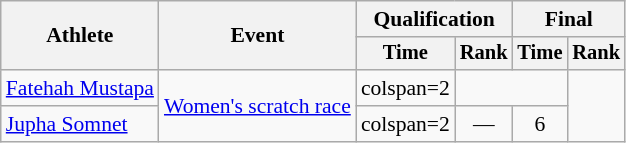<table class="wikitable" style="font-size:90%;">
<tr>
<th rowspan=2>Athlete</th>
<th rowspan=2>Event</th>
<th colspan=2>Qualification</th>
<th colspan=2>Final</th>
</tr>
<tr style="font-size:95%">
<th>Time</th>
<th>Rank</th>
<th>Time</th>
<th>Rank</th>
</tr>
<tr align=center>
<td align=left><a href='#'>Fatehah Mustapa</a></td>
<td align=left rowspan=2><a href='#'>Women's scratch race</a></td>
<td>colspan=2 </td>
<td colspan="2"></td>
</tr>
<tr align=center>
<td align=left><a href='#'>Jupha Somnet</a></td>
<td>colspan=2 </td>
<td>—</td>
<td>6</td>
</tr>
</table>
